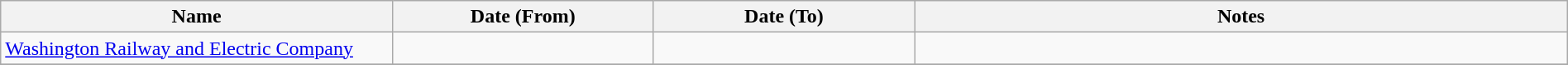<table class="wikitable sortable" width=100%>
<tr>
<th width=15%>Name</th>
<th width=10%>Date (From)</th>
<th width=10%>Date (To)</th>
<th class="unsortable" width=25%>Notes</th>
</tr>
<tr>
<td><a href='#'>Washington Railway and Electric Company</a></td>
<td></td>
<td></td>
<td></td>
</tr>
<tr>
</tr>
</table>
